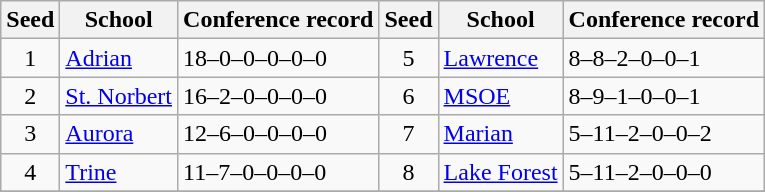<table class="wikitable">
<tr>
<th>Seed</th>
<th>School</th>
<th>Conference record</th>
<th>Seed</th>
<th>School</th>
<th>Conference record</th>
</tr>
<tr>
<td align=center>1</td>
<td><a href='#'>Adrian</a></td>
<td>18–0–0–0–0–0</td>
<td align=center>5</td>
<td><a href='#'>Lawrence</a></td>
<td>8–8–2–0–0–1</td>
</tr>
<tr>
<td align=center>2</td>
<td><a href='#'>St. Norbert</a></td>
<td>16–2–0–0–0–0</td>
<td align=center>6</td>
<td><a href='#'>MSOE</a></td>
<td>8–9–1–0–0–1</td>
</tr>
<tr>
<td align=center>3</td>
<td><a href='#'>Aurora</a></td>
<td>12–6–0–0–0–0</td>
<td align=center>7</td>
<td><a href='#'>Marian</a></td>
<td>5–11–2–0–0–2</td>
</tr>
<tr>
<td align=center>4</td>
<td><a href='#'>Trine</a></td>
<td>11–7–0–0–0–0</td>
<td align=center>8</td>
<td><a href='#'>Lake Forest</a></td>
<td>5–11–2–0–0–0</td>
</tr>
<tr>
</tr>
</table>
